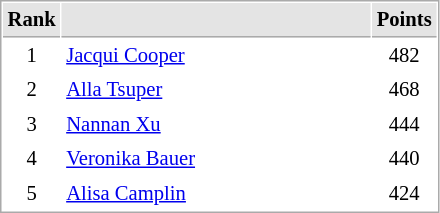<table cellspacing="1" cellpadding="3" style="border:1px solid #AAAAAA;font-size:86%">
<tr bgcolor="#E4E4E4">
<th style="border-bottom:1px solid #AAAAAA" width=10>Rank</th>
<th style="border-bottom:1px solid #AAAAAA" width=200></th>
<th style="border-bottom:1px solid #AAAAAA" width=20>Points</th>
</tr>
<tr>
<td align="center">1</td>
<td> <a href='#'>Jacqui Cooper</a></td>
<td align=center>482</td>
</tr>
<tr>
<td align="center">2</td>
<td> <a href='#'>Alla Tsuper</a></td>
<td align=center>468</td>
</tr>
<tr>
<td align="center">3</td>
<td> <a href='#'>Nannan Xu</a></td>
<td align=center>444</td>
</tr>
<tr>
<td align="center">4</td>
<td> <a href='#'>Veronika Bauer</a></td>
<td align=center>440</td>
</tr>
<tr>
<td align="center">5</td>
<td> <a href='#'>Alisa Camplin</a></td>
<td align=center>424</td>
</tr>
</table>
